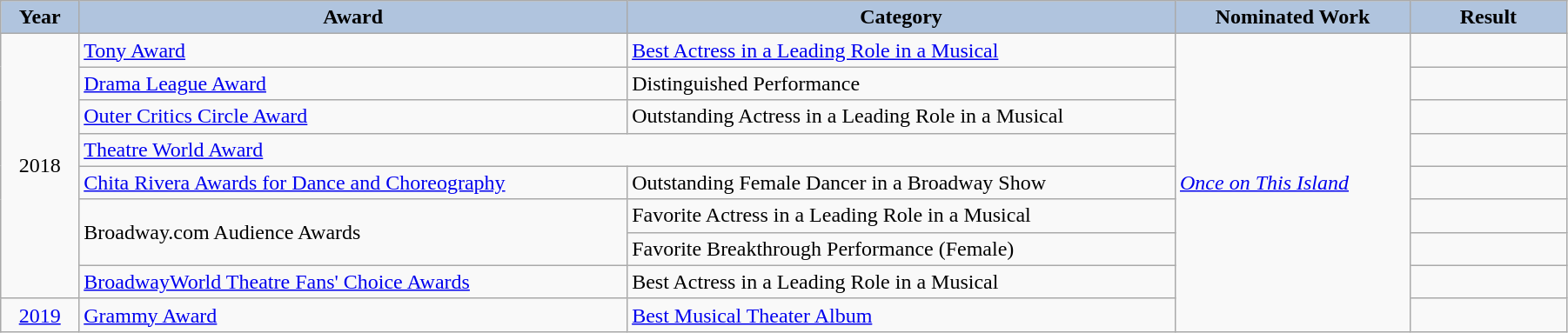<table class="wikitable" width="95%">
<tr align="center">
<th style="background:#B0C4DE; width:5%">Year</th>
<th style="background:#B0C4DE; width:35%">Award</th>
<th style="background:#B0C4DE; width:35%">Category</th>
<th style="background:#B0C4DE; width:15%">Nominated Work</th>
<th style="background:#B0C4DE; width:10%">Result</th>
</tr>
<tr>
<td rowspan="8" align="center">2018</td>
<td><a href='#'>Tony Award</a></td>
<td><a href='#'>Best Actress in a Leading Role in a Musical</a></td>
<td rowspan="9"><em><a href='#'>Once on This Island</a></em></td>
<td></td>
</tr>
<tr>
<td><a href='#'>Drama League Award</a></td>
<td>Distinguished Performance</td>
<td></td>
</tr>
<tr>
<td><a href='#'>Outer Critics Circle Award</a></td>
<td>Outstanding Actress in a Leading Role in a Musical</td>
<td></td>
</tr>
<tr>
<td colspan="2"><a href='#'>Theatre World Award</a></td>
<td></td>
</tr>
<tr>
<td><a href='#'>Chita Rivera Awards for Dance and Choreography</a></td>
<td>Outstanding Female Dancer in a Broadway Show</td>
<td></td>
</tr>
<tr>
<td rowspan="2">Broadway.com Audience Awards</td>
<td>Favorite Actress in a Leading Role in a Musical</td>
<td></td>
</tr>
<tr>
<td>Favorite Breakthrough Performance (Female)</td>
<td></td>
</tr>
<tr>
<td><a href='#'>BroadwayWorld Theatre Fans' Choice Awards</a></td>
<td>Best Actress in a Leading Role in a Musical</td>
<td></td>
</tr>
<tr>
<td align="center"><a href='#'>2019</a></td>
<td><a href='#'>Grammy Award</a></td>
<td><a href='#'>Best Musical Theater Album</a></td>
<td></td>
</tr>
</table>
